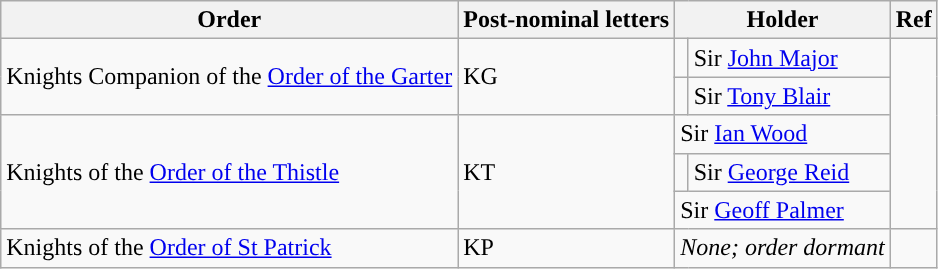<table class="wikitable">
<tr>
<th>Order</th>
<th>Post-nominal letters</th>
<th colspan=2>Holder</th>
<th>Ref</th>
</tr>
<tr>
<td rowspan=2>Knights Companion of the <a href='#'>Order of the Garter</a></td>
<td rowspan=2>KG</td>
<td style="background: "></td>
<td>Sir <a href='#'>John Major</a></td>
<td rowspan=5></td>
</tr>
<tr>
<td style="background: "></td>
<td>Sir <a href='#'>Tony Blair</a></td>
</tr>
<tr>
<td rowspan=3>Knights of the <a href='#'>Order of the Thistle</a></td>
<td rowspan=3>KT</td>
<td colspan=2>Sir <a href='#'>Ian Wood</a></td>
</tr>
<tr>
<td style="background: "></td>
<td>Sir <a href='#'>George Reid</a></td>
</tr>
<tr>
<td colspan=2>Sir <a href='#'>Geoff Palmer</a></td>
</tr>
<tr>
<td>Knights of the <a href='#'>Order of St Patrick</a></td>
<td>KP</td>
<td colspan=2><em>None; order dormant</em></td>
<td></td>
</tr>
</table>
